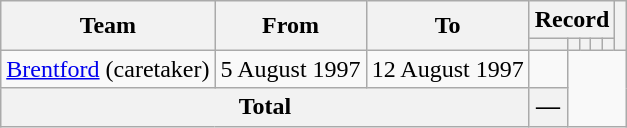<table class=wikitable style="text-align: center">
<tr>
<th rowspan=2>Team</th>
<th rowspan=2>From</th>
<th rowspan=2>To</th>
<th colspan=5>Record</th>
<th rowspan=2></th>
</tr>
<tr>
<th></th>
<th></th>
<th></th>
<th></th>
<th></th>
</tr>
<tr>
<td align=left><a href='#'>Brentford</a> (caretaker)</td>
<td align=left>5 August 1997</td>
<td align=left>12 August 1997<br></td>
<td></td>
</tr>
<tr>
<th colspan=3>Total<br></th>
<th>—</th>
</tr>
</table>
